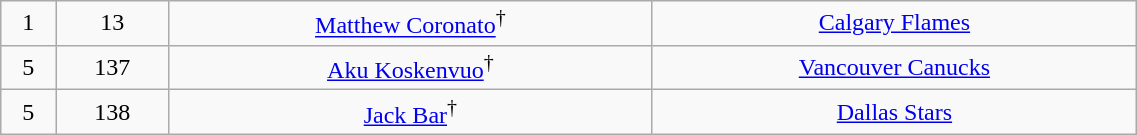<table class="wikitable" width="60%">
<tr align="center" bgcolor="">
<td>1</td>
<td>13</td>
<td><a href='#'>Matthew Coronato</a><sup>†</sup></td>
<td><a href='#'>Calgary Flames</a></td>
</tr>
<tr align="center" bgcolor="">
<td>5</td>
<td>137</td>
<td><a href='#'>Aku Koskenvuo</a><sup>†</sup></td>
<td><a href='#'>Vancouver Canucks</a></td>
</tr>
<tr align="center" bgcolor="">
<td>5</td>
<td>138</td>
<td><a href='#'>Jack Bar</a><sup>†</sup></td>
<td><a href='#'>Dallas Stars</a></td>
</tr>
</table>
